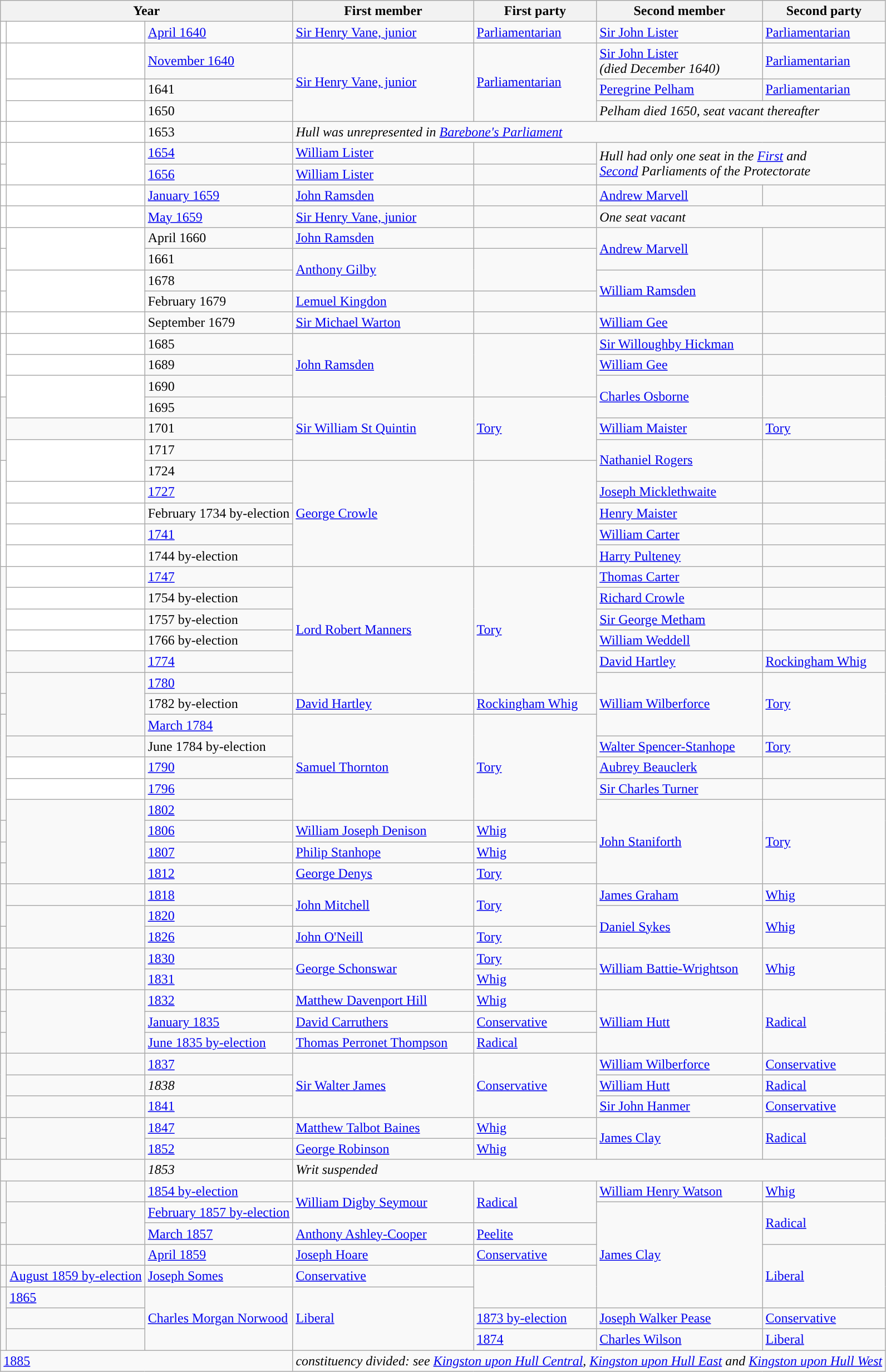<table class="wikitable">
<tr>
<th colspan="3">Year</th>
<th>First member</th>
<th>First party</th>
<th>Second member</th>
<th>Second party</th>
</tr>
<tr>
<td style="color:inherit;background-color: white"></td>
<td style="color:inherit;background-color: white"></td>
<td><a href='#'>April 1640</a></td>
<td><a href='#'>Sir Henry Vane, junior</a></td>
<td><a href='#'>Parliamentarian</a></td>
<td><a href='#'>Sir John Lister</a></td>
<td><a href='#'>Parliamentarian</a></td>
</tr>
<tr>
<td rowspan="3" style="color:inherit;background-color: white"></td>
<td style="color:inherit;background-color: white"></td>
<td><a href='#'>November 1640</a></td>
<td rowspan="3"><a href='#'>Sir Henry Vane, junior</a></td>
<td rowspan="3"><a href='#'>Parliamentarian</a></td>
<td><a href='#'>Sir John Lister</a> <br> <em>(died December 1640)</em></td>
<td><a href='#'>Parliamentarian</a></td>
</tr>
<tr>
<td style="color:inherit;background-color: white"></td>
<td>1641</td>
<td><a href='#'>Peregrine Pelham</a></td>
<td><a href='#'>Parliamentarian</a></td>
</tr>
<tr>
<td style="color:inherit;background-color: white"></td>
<td>1650</td>
<td colspan="2"><em>Pelham died 1650, seat vacant thereafter</em></td>
</tr>
<tr>
<td style="color:inherit;background-color: white"></td>
<td style="color:inherit;background-color: white"></td>
<td>1653</td>
<td colspan="4"><em>Hull was unrepresented in <a href='#'>Barebone's Parliament</a></em></td>
</tr>
<tr>
<td style="color:inherit;background-color: white"></td>
<td rowspan="2" style="color:inherit;background-color: white"></td>
<td><a href='#'>1654</a></td>
<td><a href='#'>William Lister</a></td>
<td></td>
<td rowspan="2" colspan="2"><em>Hull had only one seat in the <a href='#'>First</a> and <br><a href='#'>Second</a> Parliaments of the Protectorate</em></td>
</tr>
<tr>
<td style="color:inherit;background-color: white"></td>
<td><a href='#'>1656</a></td>
<td><a href='#'>William Lister</a></td>
<td></td>
</tr>
<tr>
<td style="color:inherit;background-color: white"></td>
<td style="color:inherit;background-color: white"></td>
<td><a href='#'>January 1659</a></td>
<td><a href='#'>John Ramsden</a></td>
<td></td>
<td><a href='#'>Andrew Marvell</a></td>
<td></td>
</tr>
<tr>
<td style="color:inherit;background-color: white"></td>
<td style="color:inherit;background-color: white"></td>
<td><a href='#'>May 1659</a></td>
<td><a href='#'>Sir Henry Vane, junior</a></td>
<td></td>
<td colspan="2"><em>One seat vacant</em></td>
</tr>
<tr>
<td style="color:inherit;background-color: white"></td>
<td rowspan="2" style="color:inherit;background-color: white"></td>
<td>April 1660</td>
<td><a href='#'>John Ramsden</a></td>
<td></td>
<td rowspan="2"><a href='#'>Andrew Marvell</a></td>
<td rowspan="2"></td>
</tr>
<tr>
<td rowspan="2" style="color:inherit;background-color: white"></td>
<td>1661</td>
<td rowspan="2"><a href='#'>Anthony Gilby</a></td>
<td rowspan="2"></td>
</tr>
<tr>
<td rowspan="2" style="color:inherit;background-color: white"></td>
<td>1678</td>
<td rowspan="2"><a href='#'>William Ramsden</a></td>
<td rowspan="2"></td>
</tr>
<tr>
<td style="color:inherit;background-color: white"></td>
<td>February 1679</td>
<td><a href='#'>Lemuel Kingdon</a></td>
<td></td>
</tr>
<tr>
<td style="color:inherit;background-color: white"></td>
<td style="color:inherit;background-color: white"></td>
<td>September 1679</td>
<td><a href='#'>Sir Michael Warton</a></td>
<td></td>
<td><a href='#'>William Gee</a></td>
<td></td>
</tr>
<tr>
<td rowspan="3" style="color:inherit;background-color: white"></td>
<td style="color:inherit;background-color: white"></td>
<td>1685</td>
<td rowspan="3"><a href='#'>John Ramsden</a></td>
<td rowspan="3"></td>
<td><a href='#'>Sir Willoughby Hickman</a></td>
<td></td>
</tr>
<tr>
<td style="color:inherit;background-color: white"></td>
<td>1689</td>
<td><a href='#'>William Gee</a></td>
<td></td>
</tr>
<tr>
<td rowspan="2" style="color:inherit;background-color: white"></td>
<td>1690</td>
<td rowspan="2"><a href='#'>Charles Osborne</a></td>
<td rowspan="2"></td>
</tr>
<tr>
<td rowspan="3" style="color:inherit;background-color: "></td>
<td>1695</td>
<td rowspan="3"><a href='#'>Sir William St Quintin</a></td>
<td rowspan="3"><a href='#'>Tory</a></td>
</tr>
<tr>
<td style="color:inherit;background-color: "></td>
<td>1701</td>
<td><a href='#'>William Maister</a></td>
<td><a href='#'>Tory</a></td>
</tr>
<tr>
<td rowspan="2" style="color:inherit;background-color: white"></td>
<td>1717</td>
<td rowspan="2"><a href='#'>Nathaniel Rogers</a></td>
<td rowspan="2"></td>
</tr>
<tr>
<td rowspan="5" style="color:inherit;background-color: white"></td>
<td>1724</td>
<td rowspan="5"><a href='#'>George Crowle</a></td>
<td rowspan="5"></td>
</tr>
<tr>
<td style="color:inherit;background-color: white"></td>
<td><a href='#'>1727</a></td>
<td><a href='#'>Joseph Micklethwaite</a></td>
<td></td>
</tr>
<tr>
<td style="color:inherit;background-color: white"></td>
<td>February 1734 by-election</td>
<td><a href='#'>Henry Maister</a></td>
<td></td>
</tr>
<tr>
<td style="color:inherit;background-color: white"></td>
<td><a href='#'>1741</a></td>
<td><a href='#'>William Carter</a></td>
<td></td>
</tr>
<tr>
<td style="color:inherit;background-color: white"></td>
<td>1744 by-election</td>
<td><a href='#'>Harry Pulteney</a></td>
<td></td>
</tr>
<tr>
<td rowspan="6" style="color:inherit;background-color: "></td>
<td style="color:inherit;background-color: white"></td>
<td><a href='#'>1747</a></td>
<td rowspan="6"><a href='#'>Lord Robert Manners</a></td>
<td rowspan="6"><a href='#'>Tory</a></td>
<td><a href='#'>Thomas Carter</a></td>
<td></td>
</tr>
<tr>
<td style="color:inherit;background-color: white"></td>
<td>1754 by-election</td>
<td><a href='#'>Richard Crowle</a></td>
<td></td>
</tr>
<tr>
<td style="color:inherit;background-color: white"></td>
<td>1757 by-election</td>
<td><a href='#'>Sir George Metham</a></td>
<td></td>
</tr>
<tr>
<td style="color:inherit;background-color: white"></td>
<td>1766 by-election</td>
<td><a href='#'>William Weddell</a></td>
<td></td>
</tr>
<tr>
<td style="color:inherit;background-color: "></td>
<td><a href='#'>1774</a></td>
<td><a href='#'>David Hartley</a></td>
<td><a href='#'>Rockingham Whig</a></td>
</tr>
<tr>
<td rowspan="3" style="color:inherit;background-color: "></td>
<td><a href='#'>1780</a></td>
<td rowspan="3"><a href='#'>William Wilberforce</a></td>
<td rowspan="3"><a href='#'>Tory</a></td>
</tr>
<tr>
<td style="color:inherit;background-color: "></td>
<td>1782 by-election</td>
<td><a href='#'>David Hartley</a></td>
<td><a href='#'>Rockingham Whig</a></td>
</tr>
<tr>
<td rowspan="5" style="color:inherit;background-color: "></td>
<td><a href='#'>March 1784</a></td>
<td rowspan="5"><a href='#'>Samuel Thornton</a></td>
<td rowspan="5"><a href='#'>Tory</a></td>
</tr>
<tr>
<td style="color:inherit;background-color: "></td>
<td>June 1784 by-election</td>
<td><a href='#'>Walter Spencer-Stanhope</a></td>
<td><a href='#'>Tory</a></td>
</tr>
<tr>
<td style="color:inherit;background-color: white"></td>
<td><a href='#'>1790</a></td>
<td><a href='#'>Aubrey Beauclerk</a></td>
<td></td>
</tr>
<tr>
<td style="color:inherit;background-color: white"></td>
<td><a href='#'>1796</a></td>
<td><a href='#'>Sir Charles Turner</a></td>
<td></td>
</tr>
<tr>
<td rowspan="4" style="color:inherit;background-color: "></td>
<td><a href='#'>1802</a></td>
<td rowspan="4"><a href='#'>John Staniforth</a></td>
<td rowspan="4"><a href='#'>Tory</a></td>
</tr>
<tr>
<td style="color:inherit;background-color: "></td>
<td><a href='#'>1806</a></td>
<td><a href='#'>William Joseph Denison</a></td>
<td><a href='#'>Whig</a></td>
</tr>
<tr>
<td style="color:inherit;background-color: "></td>
<td><a href='#'>1807</a></td>
<td><a href='#'>Philip Stanhope</a></td>
<td><a href='#'>Whig</a></td>
</tr>
<tr>
<td style="color:inherit;background-color: "></td>
<td><a href='#'>1812</a></td>
<td><a href='#'>George Denys</a></td>
<td><a href='#'>Tory</a></td>
</tr>
<tr>
<td rowspan="2" style="color:inherit;background-color: "></td>
<td style="color:inherit;background-color: "></td>
<td><a href='#'>1818</a></td>
<td rowspan="2"><a href='#'>John Mitchell</a></td>
<td rowspan="2"><a href='#'>Tory</a></td>
<td><a href='#'>James Graham</a></td>
<td><a href='#'>Whig</a></td>
</tr>
<tr>
<td rowspan="2" style="color:inherit;background-color: "></td>
<td><a href='#'>1820</a></td>
<td rowspan="2"><a href='#'>Daniel Sykes</a></td>
<td rowspan="2"><a href='#'>Whig</a></td>
</tr>
<tr>
<td style="color:inherit;background-color: "></td>
<td><a href='#'>1826</a></td>
<td><a href='#'>John O'Neill</a></td>
<td><a href='#'>Tory</a></td>
</tr>
<tr>
<td style="color:inherit;background-color: "></td>
<td rowspan="2" style="color:inherit;background-color: "></td>
<td><a href='#'>1830</a></td>
<td rowspan="2"><a href='#'>George Schonswar</a></td>
<td><a href='#'>Tory</a></td>
<td rowspan="2"><a href='#'>William Battie-Wrightson</a></td>
<td rowspan="2"><a href='#'>Whig</a></td>
</tr>
<tr>
<td style="color:inherit;background-color: "></td>
<td><a href='#'>1831</a></td>
<td><a href='#'>Whig</a></td>
</tr>
<tr>
<td style="color:inherit;background-color: "></td>
<td rowspan="3" style="color:inherit;background-color: "></td>
<td><a href='#'>1832</a></td>
<td><a href='#'>Matthew Davenport Hill</a></td>
<td><a href='#'>Whig</a></td>
<td rowspan="3"><a href='#'>William Hutt</a></td>
<td rowspan="3"><a href='#'>Radical</a></td>
</tr>
<tr>
<td style="color:inherit;background-color: "></td>
<td><a href='#'>January 1835</a></td>
<td><a href='#'>David Carruthers</a></td>
<td><a href='#'>Conservative</a></td>
</tr>
<tr>
<td style="color:inherit;background-color: "></td>
<td><a href='#'>June 1835 by-election</a></td>
<td><a href='#'>Thomas Perronet Thompson</a></td>
<td><a href='#'>Radical</a></td>
</tr>
<tr>
<td rowspan="3" style="color:inherit;background-color: "></td>
<td style="color:inherit;background-color: "></td>
<td><a href='#'>1837</a></td>
<td rowspan="3"><a href='#'>Sir Walter James</a></td>
<td rowspan="3"><a href='#'>Conservative</a></td>
<td><a href='#'>William Wilberforce</a></td>
<td><a href='#'>Conservative</a></td>
</tr>
<tr>
<td style="color:inherit;background-color: "></td>
<td><em>1838</em></td>
<td><a href='#'>William Hutt</a></td>
<td><a href='#'>Radical</a></td>
</tr>
<tr>
<td style="color:inherit;background-color: "></td>
<td><a href='#'>1841</a></td>
<td><a href='#'>Sir John Hanmer</a></td>
<td><a href='#'>Conservative</a></td>
</tr>
<tr>
<td style="color:inherit;background-color: "></td>
<td rowspan="2" style="color:inherit;background-color: "></td>
<td><a href='#'>1847</a></td>
<td><a href='#'>Matthew Talbot Baines</a></td>
<td><a href='#'>Whig</a></td>
<td rowspan="2"><a href='#'>James Clay</a></td>
<td rowspan="2"><a href='#'>Radical</a></td>
</tr>
<tr>
<td style="color:inherit;background-color: "></td>
<td><a href='#'>1852</a></td>
<td><a href='#'>George Robinson</a></td>
<td><a href='#'>Whig</a></td>
</tr>
<tr>
<td colspan="2"></td>
<td><em>1853</em></td>
<td colspan="4"><em>Writ suspended</em></td>
</tr>
<tr>
<td rowspan="2" style="color:inherit;background-color: "></td>
<td style="color:inherit;background-color: "></td>
<td><a href='#'>1854 by-election</a></td>
<td rowspan="2"><a href='#'>William Digby Seymour</a></td>
<td rowspan="2"><a href='#'>Radical</a></td>
<td><a href='#'>William Henry Watson</a></td>
<td><a href='#'>Whig</a></td>
</tr>
<tr>
<td rowspan="2" style="color:inherit;background-color: "></td>
<td><a href='#'>February 1857 by-election</a></td>
<td rowspan="5"><a href='#'>James Clay</a></td>
<td rowspan="2"><a href='#'>Radical</a></td>
</tr>
<tr>
<td style="color:inherit;background-color: "></td>
<td><a href='#'>March 1857</a></td>
<td><a href='#'>Anthony Ashley-Cooper</a></td>
<td><a href='#'>Peelite</a></td>
</tr>
<tr>
<td style="color:inherit;background-color: "></td>
<td style="color:inherit;background-color: "></td>
<td><a href='#'>April 1859</a></td>
<td><a href='#'>Joseph Hoare</a></td>
<td><a href='#'>Conservative</a></td>
<td rowspan="3"><a href='#'>Liberal</a></td>
</tr>
<tr>
<td style="color:inherit;background-color: "></td>
<td><a href='#'>August 1859 by-election</a></td>
<td><a href='#'>Joseph Somes</a></td>
<td><a href='#'>Conservative</a></td>
</tr>
<tr>
<td rowspan="3" style="color:inherit;background-color: "></td>
<td><a href='#'>1865</a></td>
<td rowspan="3"><a href='#'>Charles Morgan Norwood</a></td>
<td rowspan="3"><a href='#'>Liberal</a></td>
</tr>
<tr>
<td style="color:inherit;background-color: "></td>
<td><a href='#'>1873 by-election</a></td>
<td><a href='#'>Joseph Walker Pease</a></td>
<td><a href='#'>Conservative</a></td>
</tr>
<tr>
<td style="color:inherit;background-color: "></td>
<td><a href='#'>1874</a></td>
<td><a href='#'>Charles Wilson</a></td>
<td><a href='#'>Liberal</a></td>
</tr>
<tr>
<td colspan="3"><a href='#'>1885</a></td>
<td colspan="4"><em>constituency divided: see <a href='#'>Kingston upon Hull Central</a>, <a href='#'>Kingston upon Hull East</a> and <a href='#'>Kingston upon Hull West</a></em></td>
</tr>
</table>
